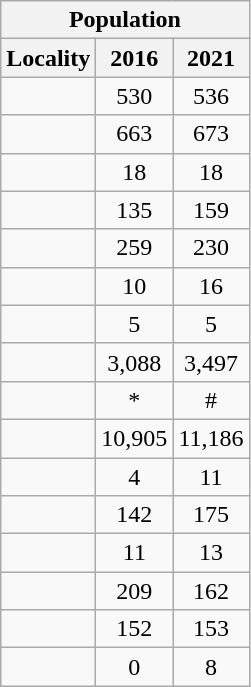<table class="wikitable" style="text-align:center;">
<tr>
<th colspan="3" style="text-align:center;  font-weight:bold">Population</th>
</tr>
<tr>
<th style="text-align:center; background:  font-weight:bold">Locality</th>
<th style="text-align:center; background:  font-weight:bold"><strong>2016</strong></th>
<th style="text-align:center; background:  font-weight:bold"><strong>2021</strong></th>
</tr>
<tr>
<td></td>
<td>530</td>
<td>536</td>
</tr>
<tr>
<td></td>
<td>663</td>
<td>673</td>
</tr>
<tr>
<td></td>
<td>18</td>
<td>18</td>
</tr>
<tr>
<td></td>
<td>135</td>
<td>159</td>
</tr>
<tr>
<td></td>
<td>259</td>
<td>230</td>
</tr>
<tr>
<td></td>
<td>10</td>
<td>16</td>
</tr>
<tr>
<td></td>
<td>5</td>
<td>5</td>
</tr>
<tr>
<td></td>
<td>3,088</td>
<td>3,497</td>
</tr>
<tr>
<td></td>
<td>*</td>
<td>#</td>
</tr>
<tr>
<td></td>
<td>10,905</td>
<td>11,186</td>
</tr>
<tr>
<td></td>
<td>4</td>
<td>11</td>
</tr>
<tr>
<td></td>
<td>142</td>
<td>175</td>
</tr>
<tr>
<td></td>
<td>11</td>
<td>13</td>
</tr>
<tr>
<td></td>
<td>209</td>
<td>162</td>
</tr>
<tr>
<td></td>
<td>152</td>
<td>153</td>
</tr>
<tr>
<td></td>
<td>0</td>
<td>8</td>
</tr>
</table>
